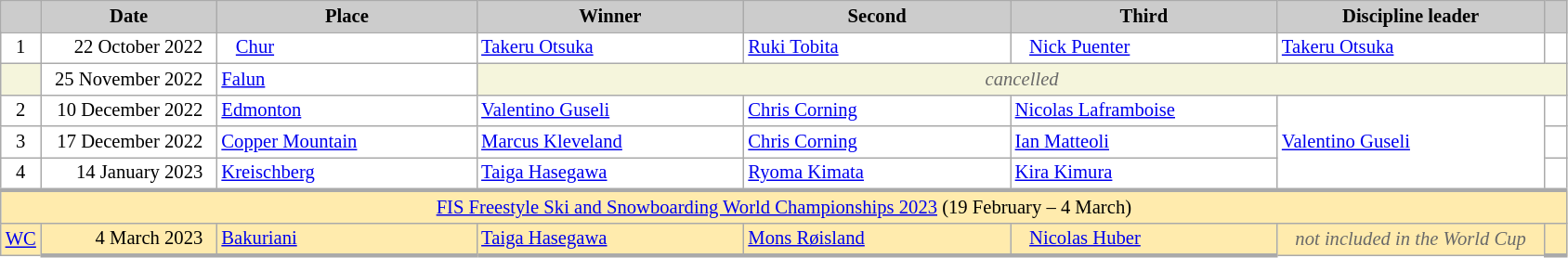<table class="wikitable plainrowheaders" style="background:#fff; font-size:86%; line-height:16px; border:grey solid 1px; border-collapse:collapse;">
<tr>
<th scope="col" style="background:#ccc; width=30 px;"></th>
<th scope="col" style="background:#ccc; width:120px;">Date</th>
<th scope="col" style="background:#ccc; width:180px;">Place</th>
<th scope="col" style="background:#ccc; width:185px;">Winner</th>
<th scope="col" style="background:#ccc; width:185px;">Second</th>
<th scope="col" style="background:#ccc; width:185px;">Third</th>
<th scope="col" style="background:#ccc; width:185px;">Discipline leader</th>
<th scope="col" style="background:#ccc; width:10px;"></th>
</tr>
<tr>
<td align="center">1</td>
<td align="right">22 October 2022  </td>
<td>   <a href='#'>Chur</a></td>
<td> <a href='#'>Takeru Otsuka</a></td>
<td> <a href='#'>Ruki Tobita</a></td>
<td>   <a href='#'>Nick Puenter</a></td>
<td> <a href='#'>Takeru Otsuka</a></td>
<td></td>
</tr>
<tr>
<td bgcolor="F5F5DC"></td>
<td align="right">25 November 2022  </td>
<td> <a href='#'>Falun</a></td>
<td colspan=5 align=center bgcolor="F5F5DC" style=color:#696969><em>cancelled</em></td>
</tr>
<tr>
<td align="center">2</td>
<td align="right">10 December 2022  </td>
<td> <a href='#'>Edmonton</a></td>
<td> <a href='#'>Valentino Guseli</a></td>
<td> <a href='#'>Chris Corning</a></td>
<td> <a href='#'>Nicolas Laframboise</a></td>
<td rowspan=3> <a href='#'>Valentino Guseli</a></td>
<td></td>
</tr>
<tr>
<td align="center">3</td>
<td align="right">17 December 2022  </td>
<td> <a href='#'>Copper Mountain</a></td>
<td> <a href='#'>Marcus Kleveland</a></td>
<td> <a href='#'>Chris Corning</a></td>
<td> <a href='#'>Ian Matteoli</a></td>
<td></td>
</tr>
<tr>
<td align="center">4</td>
<td align="right">14 January 2023  </td>
<td> <a href='#'>Kreischberg</a></td>
<td> <a href='#'>Taiga Hasegawa</a></td>
<td> <a href='#'>Ryoma Kimata</a></td>
<td> <a href='#'>Kira Kimura</a></td>
<td></td>
</tr>
<tr style="background:#FFEBAD">
<td align=center style="border-top-width:3px" colspan=11><a href='#'>FIS Freestyle Ski and Snowboarding World Championships 2023</a> (19 February – 4 March)</td>
</tr>
<tr style="background:#FFEBAD">
<td align="center" style=color:#696969 style="border-bottom-width:3px"><a href='#'>WC</a></td>
<td style="border-bottom-width:3px" align="right">4 March 2023  </td>
<td style="border-bottom-width:3px"> <a href='#'>Bakuriani</a></td>
<td style="border-bottom-width:3px"> <a href='#'>Taiga Hasegawa</a></td>
<td style="border-bottom-width:3px"> <a href='#'>Mons Røisland</a></td>
<td style="border-bottom-width:3px">   <a href='#'>Nicolas Huber</a></td>
<td align="center" style=color:#696969 style="border-bottom-width:3px"><em>not included in the World Cup</em></td>
<td style="border-bottom-width:3px"></td>
</tr>
</table>
